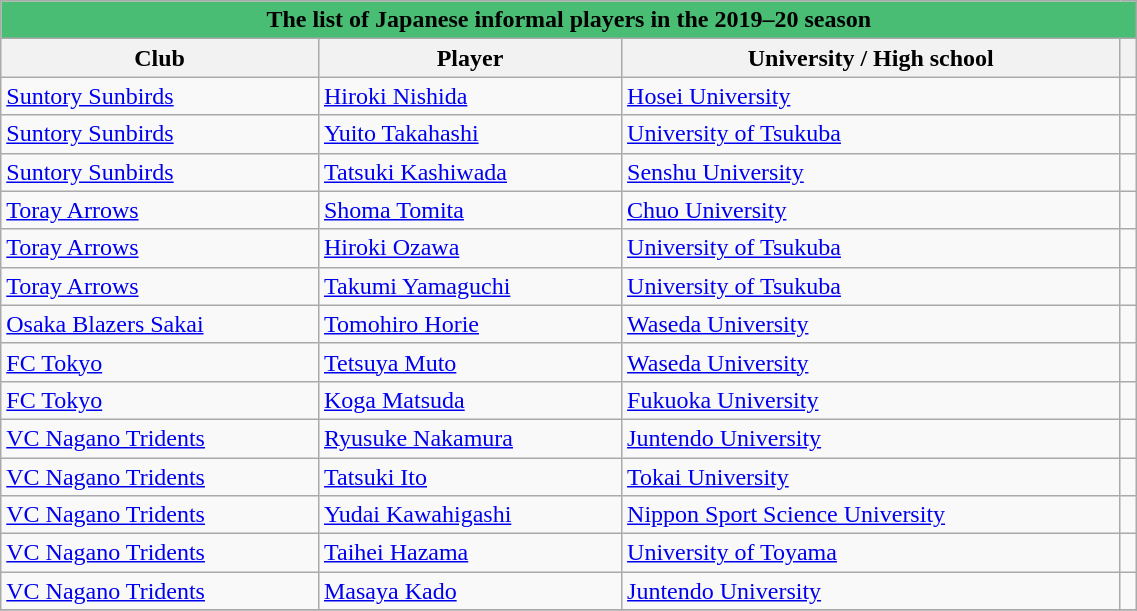<table class="wikitable sortable" style="width: 60%; text-align:left;">
<tr>
<th style="background:#48BD73; border: 2px black;" colspan=5><span>The list of Japanese informal players in the 2019–20 season</span></th>
</tr>
<tr>
<th>Club</th>
<th>Player</th>
<th>University / High school</th>
<th></th>
</tr>
<tr>
<td><a href='#'>Suntory Sunbirds</a></td>
<td><a href='#'>Hiroki Nishida</a></td>
<td><a href='#'>Hosei University</a></td>
<td></td>
</tr>
<tr>
<td><a href='#'>Suntory Sunbirds</a></td>
<td><a href='#'>Yuito Takahashi</a></td>
<td><a href='#'>University of Tsukuba</a></td>
<td></td>
</tr>
<tr>
<td><a href='#'>Suntory Sunbirds</a></td>
<td><a href='#'>Tatsuki Kashiwada</a></td>
<td><a href='#'>Senshu University</a></td>
<td></td>
</tr>
<tr>
<td><a href='#'>Toray Arrows</a></td>
<td><a href='#'>Shoma Tomita</a></td>
<td><a href='#'>Chuo University</a></td>
<td></td>
</tr>
<tr>
<td><a href='#'>Toray Arrows</a></td>
<td><a href='#'>Hiroki Ozawa</a></td>
<td><a href='#'>University of Tsukuba</a></td>
<td></td>
</tr>
<tr>
<td><a href='#'>Toray Arrows</a></td>
<td><a href='#'>Takumi Yamaguchi</a></td>
<td><a href='#'>University of Tsukuba</a></td>
<td></td>
</tr>
<tr>
<td><a href='#'>Osaka Blazers Sakai</a></td>
<td><a href='#'>Tomohiro Horie</a></td>
<td><a href='#'>Waseda University</a></td>
<td></td>
</tr>
<tr>
<td><a href='#'>FC Tokyo</a></td>
<td><a href='#'>Tetsuya Muto</a></td>
<td><a href='#'>Waseda University</a></td>
<td></td>
</tr>
<tr>
<td><a href='#'>FC Tokyo</a></td>
<td><a href='#'>Koga Matsuda</a></td>
<td><a href='#'>Fukuoka University</a></td>
<td></td>
</tr>
<tr>
<td><a href='#'>VC Nagano Tridents</a></td>
<td><a href='#'>Ryusuke Nakamura</a></td>
<td><a href='#'>Juntendo University</a></td>
<td></td>
</tr>
<tr>
<td><a href='#'>VC Nagano Tridents</a></td>
<td><a href='#'>Tatsuki Ito</a></td>
<td><a href='#'>Tokai University</a></td>
<td></td>
</tr>
<tr>
<td><a href='#'>VC Nagano Tridents</a></td>
<td><a href='#'>Yudai Kawahigashi</a></td>
<td><a href='#'>Nippon Sport Science University</a></td>
<td></td>
</tr>
<tr>
<td><a href='#'>VC Nagano Tridents</a></td>
<td><a href='#'>Taihei Hazama</a></td>
<td><a href='#'>University of Toyama</a></td>
<td></td>
</tr>
<tr>
<td><a href='#'>VC Nagano Tridents</a></td>
<td><a href='#'>Masaya Kado</a></td>
<td><a href='#'>Juntendo University</a></td>
<td></td>
</tr>
<tr>
</tr>
</table>
